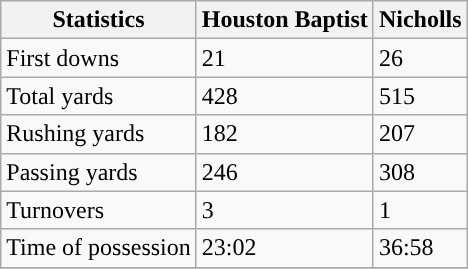<table class="wikitable">
<tr>
<th>Statistics</th>
<th>Houston Baptist</th>
<th>Nicholls</th>
</tr>
<tr>
<td>First downs</td>
<td>21</td>
<td>26</td>
</tr>
<tr>
<td>Total yards</td>
<td>428</td>
<td>515</td>
</tr>
<tr>
<td>Rushing yards</td>
<td>182</td>
<td>207</td>
</tr>
<tr>
<td>Passing yards</td>
<td>246</td>
<td>308</td>
</tr>
<tr>
<td>Turnovers</td>
<td>3</td>
<td>1</td>
</tr>
<tr>
<td>Time of possession</td>
<td>23:02</td>
<td>36:58</td>
</tr>
<tr>
</tr>
</table>
